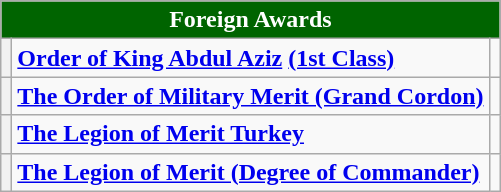<table class="wikitable">
<tr>
<th colspan="3" style="background:#006400; color:#FFFFFF; text-align:center"><strong>Foreign Awards</strong></th>
</tr>
<tr>
<th></th>
<td><strong><a href='#'>Order of King Abdul Aziz</a></strong> <strong><a href='#'>(1st Class)</a></strong></td>
<td></td>
</tr>
<tr>
<th></th>
<td><strong><a href='#'>The Order of Military Merit (Grand Cordon)</a></strong></td>
<td></td>
</tr>
<tr>
<th><strong></strong></th>
<td><a href='#'><strong>The Legion of Merit Turkey</strong></a></td>
<td></td>
</tr>
<tr>
<th><strong></strong></th>
<td><a href='#'><strong>The Legion of Merit (Degree of Commander)</strong></a></td>
<td></td>
</tr>
</table>
